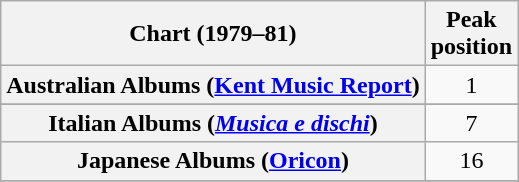<table class="wikitable sortable plainrowheaders" style="text-align:center">
<tr>
<th scope="col">Chart (1979–81)</th>
<th scope="col">Peak<br>position</th>
</tr>
<tr>
<th scope="row">Australian Albums (<a href='#'>Kent Music Report</a>)</th>
<td style="text-align:center;">1</td>
</tr>
<tr>
</tr>
<tr>
</tr>
<tr>
</tr>
<tr>
<th scope="row">Italian Albums (<em><a href='#'>Musica e dischi</a></em>)</th>
<td>7</td>
</tr>
<tr>
<th scope="row">Japanese Albums (<a href='#'>Oricon</a>)</th>
<td style="text-align:center;">16</td>
</tr>
<tr>
</tr>
<tr>
</tr>
<tr>
</tr>
<tr>
</tr>
<tr>
</tr>
</table>
